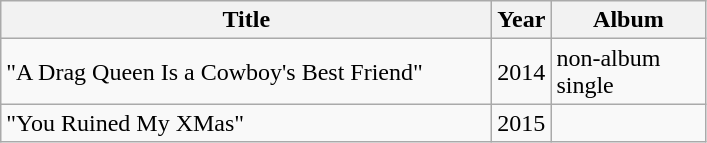<table class="wikitable plainrowheaders" style="text-align:left;">
<tr>
<th scope="col"  style="width:20em;">Title</th>
<th scope="col"  style="width:2em;">Year</th>
<th scope="col"  style="width:6em;">Album</th>
</tr>
<tr>
<td>"A Drag Queen Is a Cowboy's Best Friend"</td>
<td>2014</td>
<td>non-album single</td>
</tr>
<tr>
<td scope="row">"You Ruined My XMas"</td>
<td>2015</td>
<td></td>
</tr>
</table>
